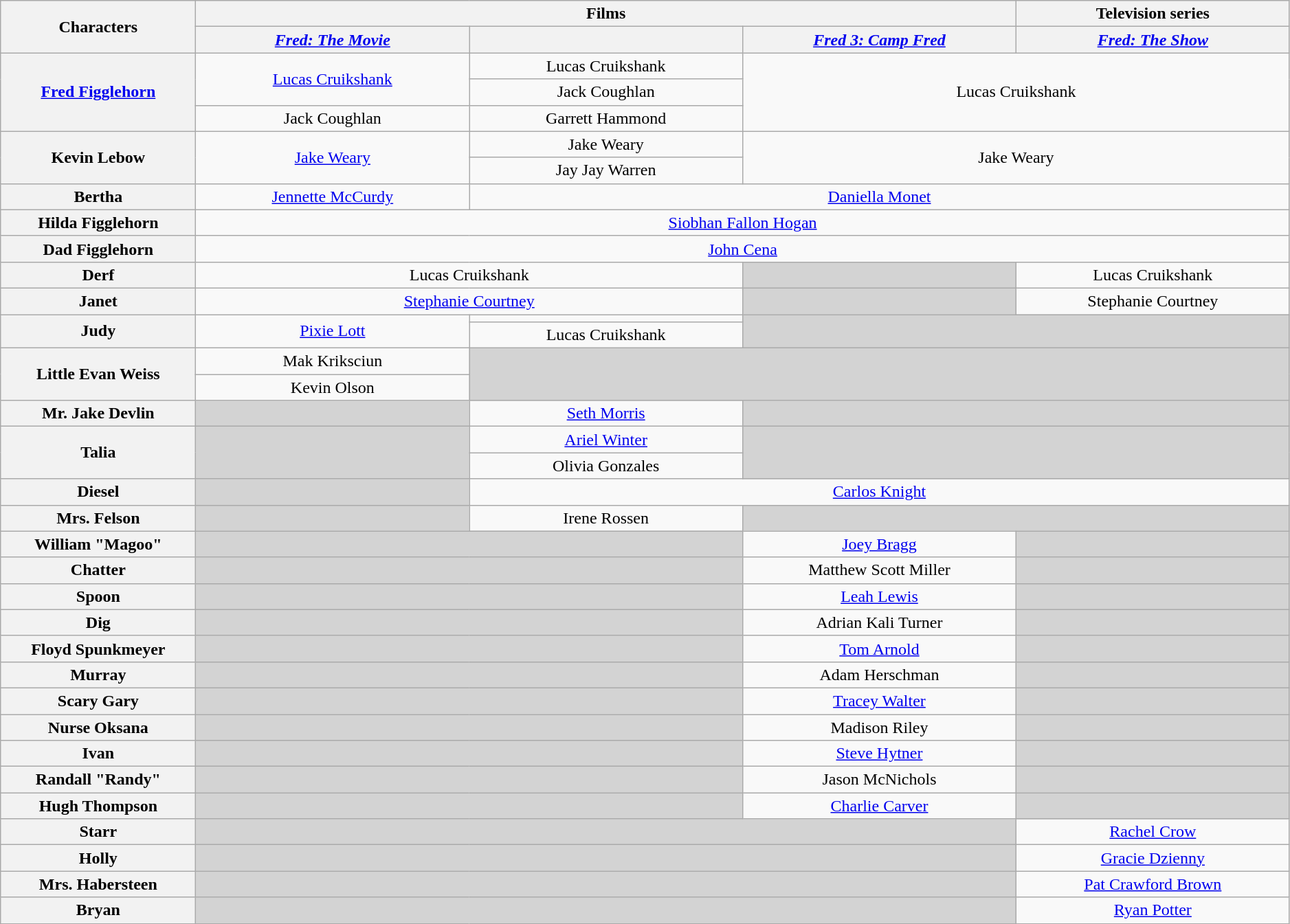<table class="wikitable"  style="text-align:center; width:99%;">
<tr>
<th rowspan="2" style="width:10%;">Characters</th>
<th colspan="3">Films</th>
<th>Television series</th>
</tr>
<tr>
<th align="center" width="14%"><em><a href='#'>Fred: The Movie</a></em></th>
<th align="center" width="14%"><em></em></th>
<th align="center" width="14%"><em><a href='#'>Fred 3: Camp Fred</a></em></th>
<th align="center" width="14%"><em><a href='#'>Fred: The Show</a></em></th>
</tr>
<tr>
<th rowspan="3"><a href='#'>Fred Figglehorn</a></th>
<td rowspan="2"><a href='#'>Lucas Cruikshank</a></td>
<td>Lucas Cruikshank</td>
<td colspan="2" rowspan="3">Lucas Cruikshank</td>
</tr>
<tr>
<td>Jack Coughlan</td>
</tr>
<tr>
<td>Jack Coughlan</td>
<td>Garrett Hammond</td>
</tr>
<tr>
<th rowspan="2">Kevin Lebow</th>
<td rowspan="2"><a href='#'>Jake Weary</a></td>
<td>Jake Weary</td>
<td rowspan="2" colspan="2">Jake Weary</td>
</tr>
<tr>
<td>Jay Jay Warren</td>
</tr>
<tr>
<th>Bertha</th>
<td><a href='#'>Jennette McCurdy</a></td>
<td colspan="3"><a href='#'>Daniella Monet</a></td>
</tr>
<tr>
<th>Hilda Figglehorn</th>
<td colspan="4"><a href='#'>Siobhan Fallon Hogan</a></td>
</tr>
<tr>
<th>Dad Figglehorn</th>
<td colspan="4"><a href='#'>John Cena</a></td>
</tr>
<tr>
<th>Derf</th>
<td colspan="2">Lucas Cruikshank</td>
<td style="background-color:#D3D3D3;"></td>
<td>Lucas Cruikshank</td>
</tr>
<tr>
<th>Janet</th>
<td colspan="2"><a href='#'>Stephanie Courtney</a></td>
<td style="background-color:#D3D3D3;"></td>
<td>Stephanie Courtney</td>
</tr>
<tr>
<th rowspan="2">Judy</th>
<td rowspan="2"><a href='#'>Pixie Lott</a></td>
<td></td>
<td rowspan="2" colspan="2" style="background-color:#D3D3D3;"></td>
</tr>
<tr>
<td>Lucas Cruikshank</td>
</tr>
<tr>
<th rowspan="2">Little Evan Weiss</th>
<td>Mak Kriksciun</td>
<td rowspan="2" colspan="3" style="background-color:#D3D3D3;"></td>
</tr>
<tr>
<td>Kevin Olson</td>
</tr>
<tr>
<th>Mr. Jake Devlin</th>
<td style="background-color:#D3D3D3;"></td>
<td><a href='#'>Seth Morris</a></td>
<td colspan="2" style="background-color:#D3D3D3;"></td>
</tr>
<tr>
<th rowspan="2">Talia</th>
<td rowspan="2" style="background-color:#D3D3D3;"></td>
<td><a href='#'>Ariel Winter</a></td>
<td rowspan="2" colspan="2" style="background-color:#D3D3D3;"></td>
</tr>
<tr>
<td>Olivia Gonzales</td>
</tr>
<tr>
<th>Diesel</th>
<td style="background-color:#D3D3D3;"></td>
<td colspan="3"><a href='#'>Carlos Knight</a></td>
</tr>
<tr>
<th>Mrs. Felson</th>
<td style="background-color:#D3D3D3;"></td>
<td>Irene Rossen</td>
<td colspan="2" style="background-color:#D3D3D3;"></td>
</tr>
<tr>
<th>William "Magoo"</th>
<td colspan="2" style="background-color:#D3D3D3;"></td>
<td><a href='#'>Joey Bragg</a></td>
<td style="background-color:#D3D3D3;"></td>
</tr>
<tr>
<th>Chatter</th>
<td colspan="2" style="background-color:#D3D3D3;"></td>
<td>Matthew Scott Miller</td>
<td style="background-color:#D3D3D3;"></td>
</tr>
<tr>
<th>Spoon</th>
<td colspan="2" style="background-color:#D3D3D3;"></td>
<td><a href='#'>Leah Lewis</a></td>
<td style="background-color:#D3D3D3;"></td>
</tr>
<tr>
<th>Dig</th>
<td colspan="2" style="background-color:#D3D3D3;"></td>
<td>Adrian Kali Turner</td>
<td style="background-color:#D3D3D3;"></td>
</tr>
<tr>
<th>Floyd Spunkmeyer</th>
<td colspan="2" style="background-color:#D3D3D3;"></td>
<td><a href='#'>Tom Arnold</a></td>
<td style="background-color:#D3D3D3;"></td>
</tr>
<tr>
<th>Murray</th>
<td colspan="2" style="background-color:#D3D3D3;"></td>
<td>Adam Herschman</td>
<td style="background-color:#D3D3D3;"></td>
</tr>
<tr>
<th>Scary Gary</th>
<td colspan="2" style="background-color:#D3D3D3;"></td>
<td><a href='#'>Tracey Walter</a></td>
<td style="background-color:#D3D3D3;"></td>
</tr>
<tr>
<th>Nurse Oksana</th>
<td colspan="2" style="background-color:#D3D3D3;"></td>
<td>Madison Riley</td>
<td style="background-color:#D3D3D3;"></td>
</tr>
<tr>
<th>Ivan</th>
<td colspan="2" style="background-color:#D3D3D3;"></td>
<td><a href='#'>Steve Hytner</a></td>
<td style="background-color:#D3D3D3;"></td>
</tr>
<tr>
<th>Randall "Randy"</th>
<td colspan="2" style="background-color:#D3D3D3;"></td>
<td>Jason McNichols</td>
<td style="background-color:#D3D3D3;"></td>
</tr>
<tr>
<th>Hugh Thompson</th>
<td colspan="2" style="background-color:#D3D3D3;"></td>
<td><a href='#'>Charlie Carver</a></td>
<td style="background-color:#D3D3D3;"></td>
</tr>
<tr>
<th>Starr</th>
<td colspan="3" style="background-color:#D3D3D3;"></td>
<td><a href='#'>Rachel Crow</a></td>
</tr>
<tr>
<th>Holly</th>
<td colspan="3" style="background-color:#D3D3D3;"></td>
<td><a href='#'>Gracie Dzienny</a></td>
</tr>
<tr>
<th>Mrs. Habersteen</th>
<td colspan="3" style="background-color:#D3D3D3;"></td>
<td><a href='#'>Pat Crawford Brown</a></td>
</tr>
<tr>
<th>Bryan</th>
<td colspan="3" style="background-color:#D3D3D3;"></td>
<td><a href='#'>Ryan Potter</a></td>
</tr>
</table>
